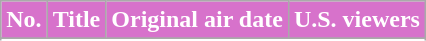<table class="wikitable plainrowheaders">
<tr>
<th scope="col" style="background-color: #D772CB; color: #FFFFFF">No.</th>
<th scope="col" style="background-color: #D772CB; color: #FFFFFF">Title</th>
<th scope="col" style="background-color: #D772CB; color: #FFFFFF">Original air date</th>
<th scope="col" style="background-color: #D772CB; color: #FFFFFF">U.S. viewers</th>
</tr>
<tr>
</tr>
<tr>
</tr>
<tr>
</tr>
<tr>
</tr>
<tr>
</tr>
<tr>
</tr>
<tr>
</tr>
<tr>
</tr>
<tr>
</tr>
<tr>
</tr>
<tr>
</tr>
<tr>
</tr>
</table>
